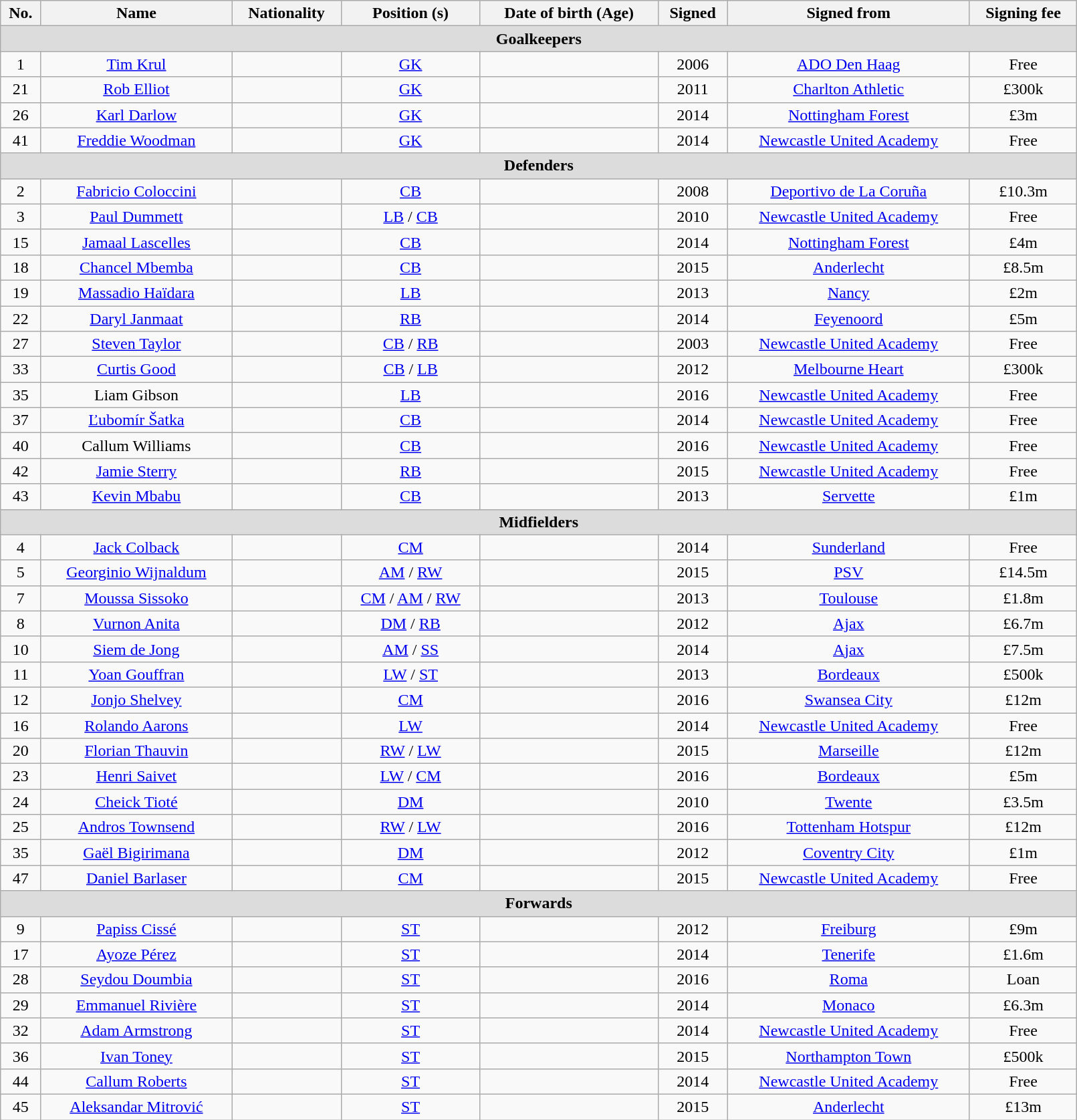<table class="wikitable" style="text-align:center; width:85%">
<tr>
<th style="text-align:center;">No.</th>
<th style="text-align:center;">Name</th>
<th style="text-align:center;">Nationality</th>
<th style="text-align:center;">Position (s)</th>
<th style="text-align:center;">Date of birth (Age)</th>
<th style="text-align:center;">Signed</th>
<th style="text-align:center;">Signed from</th>
<th style="text-align:center;">Signing fee</th>
</tr>
<tr>
<th colspan="8" style="background:#dcdcdc; text-align:center;">Goalkeepers</th>
</tr>
<tr>
<td>1</td>
<td><a href='#'>Tim Krul</a></td>
<td></td>
<td><a href='#'>GK</a></td>
<td></td>
<td>2006</td>
<td> <a href='#'>ADO Den Haag</a></td>
<td>Free</td>
</tr>
<tr>
<td>21</td>
<td><a href='#'>Rob Elliot</a></td>
<td></td>
<td><a href='#'>GK</a></td>
<td></td>
<td>2011</td>
<td> <a href='#'>Charlton Athletic</a></td>
<td>£300k</td>
</tr>
<tr>
<td>26</td>
<td><a href='#'>Karl Darlow</a></td>
<td></td>
<td><a href='#'>GK</a></td>
<td></td>
<td>2014</td>
<td> <a href='#'>Nottingham Forest</a></td>
<td>£3m</td>
</tr>
<tr>
<td>41</td>
<td><a href='#'>Freddie Woodman</a></td>
<td></td>
<td><a href='#'>GK</a></td>
<td></td>
<td>2014</td>
<td> <a href='#'>Newcastle United Academy</a></td>
<td>Free</td>
</tr>
<tr>
<th colspan="8" style="background:#dcdcdc; text-align:center;">Defenders</th>
</tr>
<tr>
<td>2</td>
<td><a href='#'>Fabricio Coloccini</a></td>
<td></td>
<td><a href='#'>CB</a></td>
<td></td>
<td>2008</td>
<td> <a href='#'>Deportivo de La Coruña</a></td>
<td>£10.3m</td>
</tr>
<tr>
<td>3</td>
<td><a href='#'>Paul Dummett</a></td>
<td></td>
<td><a href='#'>LB</a> / <a href='#'>CB</a></td>
<td></td>
<td>2010</td>
<td> <a href='#'>Newcastle United Academy</a></td>
<td>Free</td>
</tr>
<tr>
<td>15</td>
<td><a href='#'>Jamaal Lascelles</a></td>
<td></td>
<td><a href='#'>CB</a></td>
<td></td>
<td>2014</td>
<td> <a href='#'>Nottingham Forest</a></td>
<td>£4m</td>
</tr>
<tr>
<td>18</td>
<td><a href='#'>Chancel Mbemba</a></td>
<td></td>
<td><a href='#'>CB</a></td>
<td></td>
<td>2015</td>
<td> <a href='#'>Anderlecht</a></td>
<td>£8.5m</td>
</tr>
<tr>
<td>19</td>
<td><a href='#'>Massadio Haïdara</a></td>
<td></td>
<td><a href='#'>LB</a></td>
<td></td>
<td>2013</td>
<td> <a href='#'>Nancy</a></td>
<td>£2m</td>
</tr>
<tr>
<td>22</td>
<td><a href='#'>Daryl Janmaat</a></td>
<td></td>
<td><a href='#'>RB</a></td>
<td></td>
<td>2014</td>
<td> <a href='#'>Feyenoord</a></td>
<td>£5m</td>
</tr>
<tr>
<td>27</td>
<td><a href='#'>Steven Taylor</a></td>
<td></td>
<td><a href='#'>CB</a> / <a href='#'>RB</a></td>
<td></td>
<td>2003</td>
<td> <a href='#'>Newcastle United Academy</a></td>
<td>Free</td>
</tr>
<tr>
<td>33</td>
<td><a href='#'>Curtis Good</a></td>
<td></td>
<td><a href='#'>CB</a> / <a href='#'>LB</a></td>
<td></td>
<td>2012</td>
<td> <a href='#'>Melbourne Heart</a></td>
<td>£300k</td>
</tr>
<tr>
<td>35</td>
<td>Liam Gibson</td>
<td></td>
<td><a href='#'>LB</a></td>
<td></td>
<td>2016</td>
<td> <a href='#'>Newcastle United Academy</a></td>
<td>Free</td>
</tr>
<tr>
<td>37</td>
<td><a href='#'>Ľubomír Šatka</a></td>
<td></td>
<td><a href='#'>CB</a></td>
<td></td>
<td>2014</td>
<td> <a href='#'>Newcastle United Academy</a></td>
<td>Free</td>
</tr>
<tr>
<td>40</td>
<td>Callum Williams</td>
<td></td>
<td><a href='#'>CB</a></td>
<td></td>
<td>2016</td>
<td> <a href='#'>Newcastle United Academy</a></td>
<td>Free</td>
</tr>
<tr>
<td>42</td>
<td><a href='#'>Jamie Sterry</a></td>
<td></td>
<td><a href='#'>RB</a></td>
<td></td>
<td>2015</td>
<td> <a href='#'>Newcastle United Academy</a></td>
<td>Free</td>
</tr>
<tr>
<td>43</td>
<td><a href='#'>Kevin Mbabu</a></td>
<td></td>
<td><a href='#'>CB</a></td>
<td></td>
<td>2013</td>
<td> <a href='#'>Servette</a></td>
<td>£1m</td>
</tr>
<tr>
<th colspan="8" style="background:#dcdcdc; text-align:center;">Midfielders</th>
</tr>
<tr>
<td>4</td>
<td><a href='#'>Jack Colback</a></td>
<td></td>
<td><a href='#'>CM</a></td>
<td></td>
<td>2014</td>
<td> <a href='#'>Sunderland</a></td>
<td>Free</td>
</tr>
<tr>
<td>5</td>
<td><a href='#'>Georginio Wijnaldum</a></td>
<td></td>
<td><a href='#'>AM</a> / <a href='#'>RW</a></td>
<td></td>
<td>2015</td>
<td> <a href='#'>PSV</a></td>
<td>£14.5m</td>
</tr>
<tr>
<td>7</td>
<td><a href='#'>Moussa Sissoko</a></td>
<td></td>
<td><a href='#'>CM</a> / <a href='#'>AM</a> / <a href='#'>RW</a></td>
<td></td>
<td>2013</td>
<td> <a href='#'>Toulouse</a></td>
<td>£1.8m</td>
</tr>
<tr>
<td>8</td>
<td><a href='#'>Vurnon Anita</a></td>
<td></td>
<td><a href='#'>DM</a> / <a href='#'>RB</a></td>
<td></td>
<td>2012</td>
<td> <a href='#'>Ajax</a></td>
<td>£6.7m</td>
</tr>
<tr>
<td>10</td>
<td><a href='#'>Siem de Jong</a></td>
<td></td>
<td><a href='#'>AM</a> / <a href='#'>SS</a></td>
<td></td>
<td>2014</td>
<td> <a href='#'>Ajax</a></td>
<td>£7.5m</td>
</tr>
<tr>
<td>11</td>
<td><a href='#'>Yoan Gouffran</a></td>
<td></td>
<td><a href='#'>LW</a> / <a href='#'>ST</a></td>
<td></td>
<td>2013</td>
<td> <a href='#'>Bordeaux</a></td>
<td>£500k</td>
</tr>
<tr>
<td>12</td>
<td><a href='#'>Jonjo Shelvey</a></td>
<td></td>
<td><a href='#'>CM</a></td>
<td></td>
<td>2016</td>
<td> <a href='#'>Swansea City</a></td>
<td>£12m</td>
</tr>
<tr>
<td>16</td>
<td><a href='#'>Rolando Aarons</a></td>
<td></td>
<td><a href='#'>LW</a></td>
<td></td>
<td>2014</td>
<td> <a href='#'>Newcastle United Academy</a></td>
<td>Free</td>
</tr>
<tr>
<td>20</td>
<td><a href='#'>Florian Thauvin</a></td>
<td></td>
<td><a href='#'>RW</a> / <a href='#'>LW</a></td>
<td></td>
<td>2015</td>
<td> <a href='#'>Marseille</a></td>
<td>£12m</td>
</tr>
<tr>
<td>23</td>
<td><a href='#'>Henri Saivet</a></td>
<td></td>
<td><a href='#'>LW</a> / <a href='#'>CM</a></td>
<td></td>
<td>2016</td>
<td> <a href='#'>Bordeaux</a></td>
<td>£5m</td>
</tr>
<tr>
<td>24</td>
<td><a href='#'>Cheick Tioté</a></td>
<td></td>
<td><a href='#'>DM</a></td>
<td></td>
<td>2010</td>
<td> <a href='#'>Twente</a></td>
<td>£3.5m</td>
</tr>
<tr>
<td>25</td>
<td><a href='#'>Andros Townsend</a></td>
<td></td>
<td><a href='#'>RW</a> / <a href='#'>LW</a></td>
<td></td>
<td>2016</td>
<td> <a href='#'>Tottenham Hotspur</a></td>
<td>£12m</td>
</tr>
<tr>
<td>35</td>
<td><a href='#'>Gaël Bigirimana</a></td>
<td></td>
<td><a href='#'>DM</a></td>
<td></td>
<td>2012</td>
<td> <a href='#'>Coventry City</a></td>
<td>£1m</td>
</tr>
<tr>
<td>47</td>
<td><a href='#'>Daniel Barlaser</a></td>
<td></td>
<td><a href='#'>CM</a></td>
<td></td>
<td>2015</td>
<td> <a href='#'>Newcastle United Academy</a></td>
<td>Free</td>
</tr>
<tr>
<th colspan="8" style="background:#dcdcdc; text-align:center;">Forwards</th>
</tr>
<tr>
<td>9</td>
<td><a href='#'>Papiss Cissé</a></td>
<td></td>
<td><a href='#'>ST</a></td>
<td></td>
<td>2012</td>
<td> <a href='#'>Freiburg</a></td>
<td>£9m</td>
</tr>
<tr>
<td>17</td>
<td><a href='#'>Ayoze Pérez</a></td>
<td></td>
<td><a href='#'>ST</a></td>
<td></td>
<td>2014</td>
<td> <a href='#'>Tenerife</a></td>
<td>£1.6m</td>
</tr>
<tr>
<td>28</td>
<td><a href='#'>Seydou Doumbia</a></td>
<td></td>
<td><a href='#'>ST</a></td>
<td></td>
<td>2016</td>
<td> <a href='#'>Roma</a></td>
<td>Loan</td>
</tr>
<tr>
<td>29</td>
<td><a href='#'>Emmanuel Rivière</a></td>
<td></td>
<td><a href='#'>ST</a></td>
<td></td>
<td>2014</td>
<td> <a href='#'>Monaco</a></td>
<td>£6.3m</td>
</tr>
<tr>
<td>32</td>
<td><a href='#'>Adam Armstrong</a></td>
<td></td>
<td><a href='#'>ST</a></td>
<td></td>
<td>2014</td>
<td> <a href='#'>Newcastle United Academy</a></td>
<td>Free</td>
</tr>
<tr>
<td>36</td>
<td><a href='#'>Ivan Toney</a></td>
<td></td>
<td><a href='#'>ST</a></td>
<td></td>
<td>2015</td>
<td> <a href='#'>Northampton Town</a></td>
<td>£500k</td>
</tr>
<tr>
<td>44</td>
<td><a href='#'>Callum Roberts</a></td>
<td></td>
<td><a href='#'>ST</a></td>
<td></td>
<td>2014</td>
<td> <a href='#'>Newcastle United Academy</a></td>
<td>Free</td>
</tr>
<tr>
<td>45</td>
<td><a href='#'>Aleksandar Mitrović</a></td>
<td></td>
<td><a href='#'>ST</a></td>
<td></td>
<td>2015</td>
<td> <a href='#'>Anderlecht</a></td>
<td>£13m</td>
</tr>
</table>
